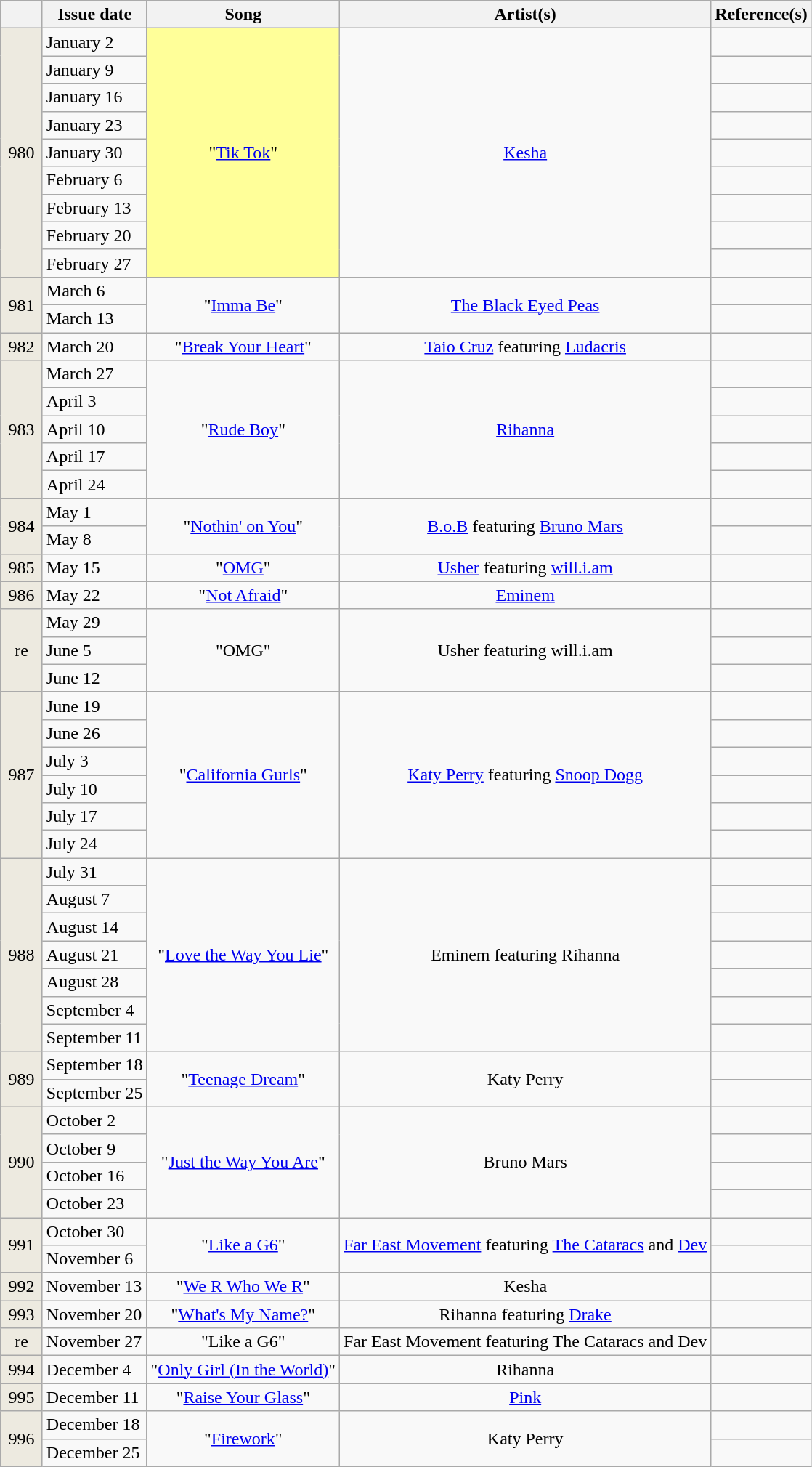<table class="wikitable">
<tr>
<th width=31></th>
<th style="text-align: center;">Issue date</th>
<th style="text-align: center;">Song</th>
<th style="text-align: center;">Artist(s)</th>
<th style="text-align: center;">Reference(s)</th>
</tr>
<tr>
<td bgcolor=#EDEAE0 align=center rowspan=9>980</td>
<td>January 2</td>
<td bgcolor=#FFFF99 style="text-align: center;" rowspan="9">"<a href='#'>Tik Tok</a>"</td>
<td style="text-align: center;" rowspan="9"><a href='#'>Kesha</a></td>
<td style="text-align: center;"></td>
</tr>
<tr>
<td>January 9</td>
<td style="text-align: center;"></td>
</tr>
<tr>
<td>January 16</td>
<td style="text-align: center;"></td>
</tr>
<tr>
<td>January 23</td>
<td style="text-align: center;"></td>
</tr>
<tr>
<td>January 30</td>
<td style="text-align: center;"></td>
</tr>
<tr>
<td>February 6</td>
<td style="text-align: center;"></td>
</tr>
<tr>
<td>February 13</td>
<td style="text-align: center;"></td>
</tr>
<tr>
<td>February 20</td>
<td style="text-align: center;"></td>
</tr>
<tr>
<td>February 27</td>
<td style="text-align: center;"></td>
</tr>
<tr>
<td bgcolor=#EDEAE0 align=center rowspan=2>981</td>
<td>March 6</td>
<td style="text-align: center;" rowspan="2">"<a href='#'>Imma Be</a>"</td>
<td style="text-align: center;" rowspan="2"><a href='#'>The Black Eyed Peas</a></td>
<td style="text-align: center;"></td>
</tr>
<tr>
<td>March 13</td>
<td style="text-align: center;"></td>
</tr>
<tr>
<td bgcolor=#EDEAE0 align=center>982</td>
<td>March 20</td>
<td style="text-align: center;">"<a href='#'>Break Your Heart</a>"</td>
<td style="text-align: center;"><a href='#'>Taio Cruz</a> featuring <a href='#'>Ludacris</a></td>
<td style="text-align: center;"></td>
</tr>
<tr>
<td bgcolor=#EDEAE0 align=center rowspan=5>983</td>
<td>March 27</td>
<td style="text-align: center;" rowspan="5">"<a href='#'>Rude Boy</a>"</td>
<td style="text-align: center;" rowspan="5"><a href='#'>Rihanna</a></td>
<td style="text-align: center;"></td>
</tr>
<tr>
<td>April 3</td>
<td style="text-align: center;"></td>
</tr>
<tr>
<td>April 10</td>
<td style="text-align: center;"></td>
</tr>
<tr>
<td>April 17</td>
<td style="text-align: center;"></td>
</tr>
<tr>
<td>April 24</td>
<td style="text-align: center;"></td>
</tr>
<tr>
<td bgcolor=#EDEAE0 align=center rowspan=2>984</td>
<td>May 1</td>
<td style="text-align: center;" rowspan="2">"<a href='#'>Nothin' on You</a>"</td>
<td style="text-align: center;" rowspan="2"><a href='#'>B.o.B</a> featuring <a href='#'>Bruno Mars</a></td>
<td style="text-align: center;"></td>
</tr>
<tr>
<td>May 8</td>
<td style="text-align: center;"></td>
</tr>
<tr>
<td bgcolor=#EDEAE0 align=center>985</td>
<td>May 15</td>
<td style="text-align: center;">"<a href='#'>OMG</a>"</td>
<td style="text-align: center;"><a href='#'>Usher</a> featuring <a href='#'>will.i.am</a></td>
<td style="text-align: center;"></td>
</tr>
<tr>
<td bgcolor=#EDEAE0 align=center>986</td>
<td>May 22</td>
<td style="text-align: center;">"<a href='#'>Not Afraid</a>"</td>
<td style="text-align: center;"><a href='#'>Eminem</a></td>
<td style="text-align: center;"></td>
</tr>
<tr>
<td bgcolor=#EDEAE0 align=center rowspan=3>re</td>
<td>May 29</td>
<td style="text-align: center;" rowspan="3">"OMG"</td>
<td style="text-align: center;" rowspan="3">Usher featuring will.i.am</td>
<td style="text-align: center;"></td>
</tr>
<tr>
<td>June 5</td>
<td style="text-align: center;"></td>
</tr>
<tr>
<td>June 12</td>
<td style="text-align: center;"></td>
</tr>
<tr>
<td bgcolor=#EDEAE0 align=center rowspan=6>987</td>
<td>June 19</td>
<td style="text-align: center;" rowspan="6">"<a href='#'>California Gurls</a>"</td>
<td style="text-align: center;" rowspan="6"><a href='#'>Katy Perry</a> featuring <a href='#'>Snoop Dogg</a></td>
<td style="text-align: center;"></td>
</tr>
<tr>
<td>June 26</td>
<td style="text-align: center;"></td>
</tr>
<tr>
<td>July 3</td>
<td style="text-align: center;"></td>
</tr>
<tr>
<td>July 10</td>
<td style="text-align: center;"></td>
</tr>
<tr>
<td>July 17</td>
<td style="text-align: center;"></td>
</tr>
<tr>
<td>July 24</td>
<td style="text-align: center;"></td>
</tr>
<tr>
<td bgcolor=#EDEAE0 align=center rowspan=7>988</td>
<td>July 31</td>
<td style="text-align: center;" rowspan="7">"<a href='#'>Love the Way You Lie</a>"</td>
<td style="text-align: center;" rowspan="7">Eminem featuring Rihanna</td>
<td style="text-align: center;"></td>
</tr>
<tr>
<td>August 7</td>
<td style="text-align: center;"></td>
</tr>
<tr>
<td>August 14</td>
<td style="text-align: center;"></td>
</tr>
<tr>
<td>August 21</td>
<td style="text-align: center;"></td>
</tr>
<tr>
<td>August 28</td>
<td style="text-align: center;"></td>
</tr>
<tr>
<td>September 4</td>
<td style="text-align: center;"></td>
</tr>
<tr>
<td>September 11</td>
<td style="text-align: center;"></td>
</tr>
<tr>
<td bgcolor=#EDEAE0 align=center rowspan=2>989</td>
<td>September 18</td>
<td style="text-align: center;" rowspan="2">"<a href='#'>Teenage Dream</a>"</td>
<td style="text-align: center;" rowspan="2">Katy Perry</td>
<td style="text-align: center;"></td>
</tr>
<tr>
<td>September 25</td>
<td style="text-align: center;"></td>
</tr>
<tr>
<td bgcolor=#EDEAE0 align=center rowspan=4>990</td>
<td>October 2</td>
<td style="text-align: center;" rowspan="4">"<a href='#'>Just the Way You Are</a>"</td>
<td style="text-align: center;" rowspan="4">Bruno Mars</td>
<td style="text-align: center;"></td>
</tr>
<tr>
<td>October 9</td>
<td align="center"></td>
</tr>
<tr>
<td>October 16</td>
<td align="center"></td>
</tr>
<tr>
<td>October 23</td>
<td align="center"></td>
</tr>
<tr>
<td bgcolor=#EDEAE0 align=center rowspan=2>991</td>
<td>October 30</td>
<td style="text-align: center;" rowspan="2">"<a href='#'>Like a G6</a>"</td>
<td style="text-align: center;" rowspan="2"><a href='#'>Far East Movement</a> featuring <a href='#'>The Cataracs</a> and <a href='#'>Dev</a></td>
<td style="text-align: center;"></td>
</tr>
<tr>
<td>November 6</td>
<td align="center"></td>
</tr>
<tr>
<td bgcolor=#EDEAE0 align=center>992</td>
<td>November 13</td>
<td style="text-align: center;">"<a href='#'>We R Who We R</a>"</td>
<td style="text-align: center;">Kesha</td>
<td style="text-align: center;"></td>
</tr>
<tr>
<td bgcolor=#EDEAE0 align=center>993</td>
<td>November 20</td>
<td style="text-align: center;">"<a href='#'>What's My Name?</a>"</td>
<td style="text-align: center;">Rihanna featuring <a href='#'>Drake</a></td>
<td style="text-align: center;"></td>
</tr>
<tr>
<td bgcolor=#EDEAE0 align=center>re</td>
<td>November 27</td>
<td style="text-align: center;">"Like a G6"</td>
<td style="text-align: center;">Far East Movement featuring The Cataracs and Dev</td>
<td style="text-align: center;"></td>
</tr>
<tr>
<td bgcolor=#EDEAE0 align=center>994</td>
<td>December 4</td>
<td style="text-align: center;">"<a href='#'>Only Girl (In the World)</a>"</td>
<td style="text-align: center;">Rihanna</td>
<td style="text-align: center;"></td>
</tr>
<tr>
<td bgcolor=#EDEAE0 align=center>995</td>
<td>December 11</td>
<td style="text-align: center;">"<a href='#'>Raise Your Glass</a>"</td>
<td style="text-align: center;"><a href='#'>Pink</a></td>
<td style="text-align: center;"></td>
</tr>
<tr>
<td bgcolor=#EDEAE0 align=center rowspan=2>996</td>
<td>December 18</td>
<td style="text-align: center;" rowspan="2">"<a href='#'>Firework</a>"</td>
<td style="text-align: center;" rowspan="2">Katy Perry</td>
<td style="text-align: center;"></td>
</tr>
<tr>
<td>December 25</td>
<td style="text-align: center;"></td>
</tr>
</table>
